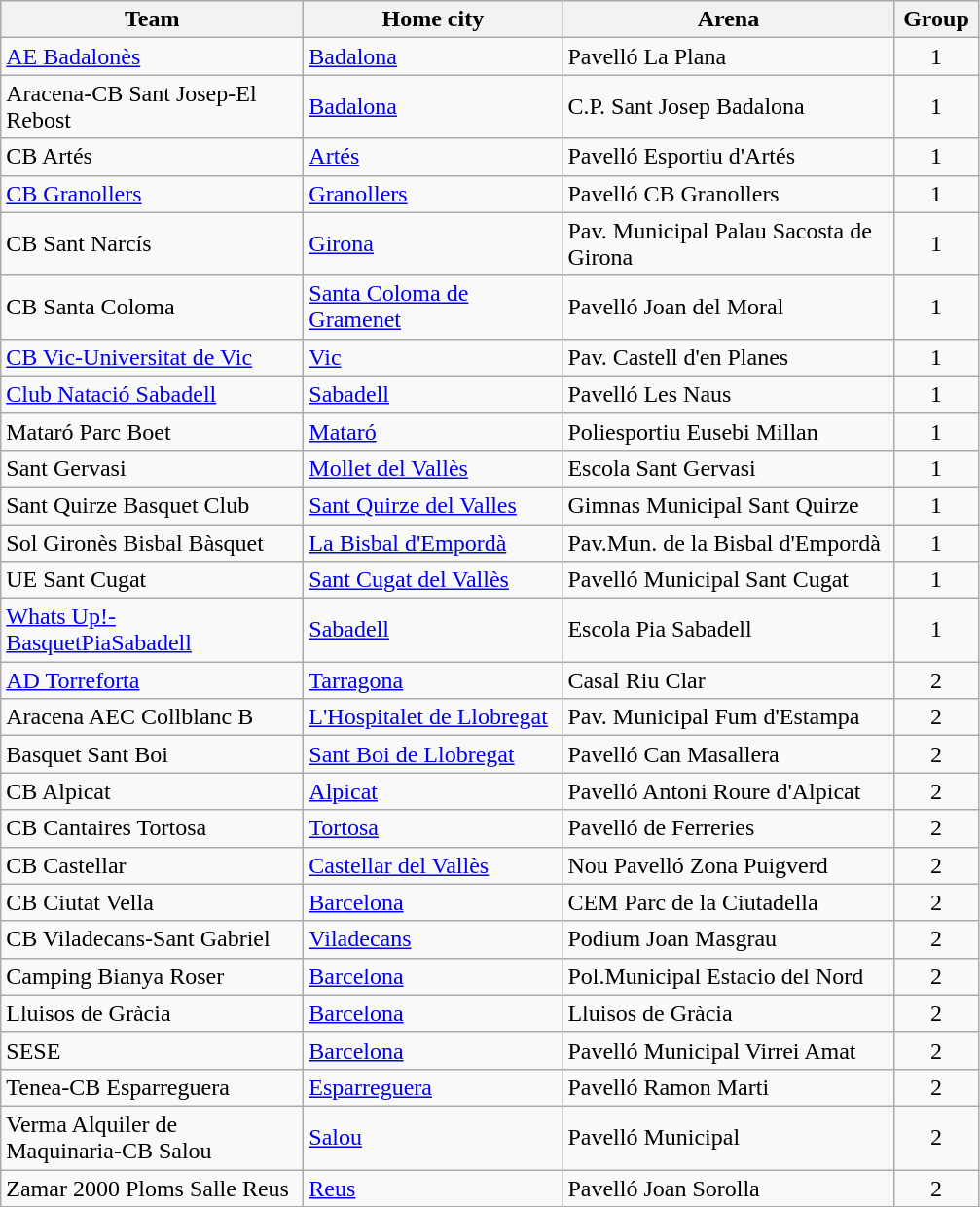<table class="wikitable sortable">
<tr>
<th width=200>Team</th>
<th width=170>Home city</th>
<th width=220>Arena</th>
<th width=50>Group</th>
</tr>
<tr>
<td><a href='#'>AE Badalonès</a></td>
<td><a href='#'>Badalona</a></td>
<td>Pavelló La Plana</td>
<td style="text-align: center;">1</td>
</tr>
<tr>
<td>Aracena-CB Sant Josep-El Rebost</td>
<td><a href='#'>Badalona</a></td>
<td>C.P. Sant Josep Badalona</td>
<td style="text-align: center;">1</td>
</tr>
<tr>
<td>CB Artés</td>
<td><a href='#'>Artés</a></td>
<td>Pavelló Esportiu d'Artés</td>
<td style="text-align: center;">1</td>
</tr>
<tr>
<td><a href='#'>CB Granollers</a></td>
<td><a href='#'>Granollers</a></td>
<td>Pavelló CB Granollers</td>
<td style="text-align: center;">1</td>
</tr>
<tr>
<td>CB Sant Narcís</td>
<td><a href='#'>Girona</a></td>
<td>Pav. Municipal Palau Sacosta de Girona</td>
<td style="text-align: center;">1</td>
</tr>
<tr>
<td>CB Santa Coloma</td>
<td><a href='#'>Santa Coloma de Gramenet</a></td>
<td>Pavelló Joan del Moral</td>
<td style="text-align: center;">1</td>
</tr>
<tr>
<td><a href='#'>CB Vic-Universitat de Vic</a></td>
<td><a href='#'>Vic</a></td>
<td>Pav. Castell d'en Planes</td>
<td style="text-align: center;">1</td>
</tr>
<tr>
<td><a href='#'>Club Natació Sabadell</a></td>
<td><a href='#'>Sabadell</a></td>
<td>Pavelló Les Naus</td>
<td style="text-align: center;">1</td>
</tr>
<tr>
<td>Mataró Parc Boet</td>
<td><a href='#'>Mataró</a></td>
<td>Poliesportiu Eusebi Millan</td>
<td style="text-align: center;">1</td>
</tr>
<tr>
<td>Sant Gervasi</td>
<td><a href='#'>Mollet del Vallès</a></td>
<td>Escola Sant Gervasi</td>
<td style="text-align: center;">1</td>
</tr>
<tr>
<td>Sant Quirze Basquet Club</td>
<td><a href='#'>Sant Quirze del Valles</a></td>
<td>Gimnas Municipal Sant Quirze</td>
<td style="text-align: center;">1</td>
</tr>
<tr>
<td>Sol Gironès Bisbal Bàsquet</td>
<td><a href='#'>La Bisbal d'Empordà</a></td>
<td>Pav.Mun. de la Bisbal d'Empordà</td>
<td style="text-align: center;">1</td>
</tr>
<tr>
<td>UE Sant Cugat</td>
<td><a href='#'>Sant Cugat del Vallès</a></td>
<td>Pavelló Municipal Sant Cugat</td>
<td style="text-align: center;">1</td>
</tr>
<tr>
<td><a href='#'>Whats Up!-BasquetPiaSabadell</a></td>
<td><a href='#'>Sabadell</a></td>
<td>Escola Pia Sabadell</td>
<td style="text-align: center;">1</td>
</tr>
<tr>
<td><a href='#'>AD Torreforta</a></td>
<td><a href='#'>Tarragona</a></td>
<td>Casal Riu Clar</td>
<td style="text-align: center;">2</td>
</tr>
<tr>
<td>Aracena AEC Collblanc B</td>
<td><a href='#'>L'Hospitalet de Llobregat</a></td>
<td>Pav. Municipal Fum d'Estampa</td>
<td style="text-align: center;">2</td>
</tr>
<tr>
<td>Basquet Sant Boi</td>
<td><a href='#'>Sant Boi de Llobregat</a></td>
<td>Pavelló Can Masallera</td>
<td style="text-align: center;">2</td>
</tr>
<tr>
<td>CB Alpicat</td>
<td><a href='#'>Alpicat</a></td>
<td>Pavelló Antoni Roure d'Alpicat</td>
<td style="text-align: center;">2</td>
</tr>
<tr>
<td>CB Cantaires Tortosa</td>
<td><a href='#'>Tortosa</a></td>
<td>Pavelló de Ferreries</td>
<td style="text-align: center;">2</td>
</tr>
<tr>
<td>CB Castellar</td>
<td><a href='#'>Castellar del Vallès</a></td>
<td>Nou Pavelló Zona Puigverd</td>
<td style="text-align: center;">2</td>
</tr>
<tr>
<td>CB Ciutat Vella</td>
<td><a href='#'>Barcelona</a></td>
<td>CEM Parc de la Ciutadella</td>
<td style="text-align: center;">2</td>
</tr>
<tr>
<td>CB Viladecans-Sant Gabriel</td>
<td><a href='#'>Viladecans</a></td>
<td>Podium Joan Masgrau</td>
<td style="text-align: center;">2</td>
</tr>
<tr>
<td>Camping Bianya Roser</td>
<td><a href='#'>Barcelona</a></td>
<td>Pol.Municipal Estacio del Nord</td>
<td style="text-align: center;">2</td>
</tr>
<tr>
<td>Lluisos de Gràcia</td>
<td><a href='#'>Barcelona</a></td>
<td>Lluisos de Gràcia</td>
<td style="text-align: center;">2</td>
</tr>
<tr>
<td>SESE</td>
<td><a href='#'>Barcelona</a></td>
<td>Pavelló Municipal Virrei Amat</td>
<td style="text-align: center;">2</td>
</tr>
<tr>
<td>Tenea-CB Esparreguera</td>
<td><a href='#'>Esparreguera</a></td>
<td>Pavelló Ramon Marti</td>
<td style="text-align: center;">2</td>
</tr>
<tr>
<td>Verma Alquiler de Maquinaria-CB Salou</td>
<td><a href='#'>Salou</a></td>
<td>Pavelló Municipal</td>
<td style="text-align: center;">2</td>
</tr>
<tr>
<td>Zamar 2000 Ploms Salle Reus</td>
<td><a href='#'>Reus</a></td>
<td>Pavelló Joan Sorolla</td>
<td style="text-align: center;">2</td>
</tr>
</table>
